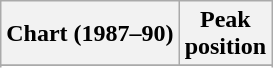<table class="wikitable plainrowheaders sortable" style="text-align:center;">
<tr>
<th>Chart (1987–90)</th>
<th>Peak<br>position</th>
</tr>
<tr>
</tr>
<tr>
</tr>
<tr>
</tr>
<tr>
</tr>
</table>
